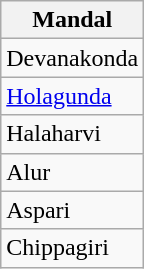<table class="wikitable sortable static-row-numbers static-row-header-hash">
<tr>
<th>Mandal</th>
</tr>
<tr>
<td>Devanakonda</td>
</tr>
<tr>
<td><a href='#'>Holagunda</a></td>
</tr>
<tr>
<td>Halaharvi</td>
</tr>
<tr>
<td>Alur</td>
</tr>
<tr>
<td>Aspari</td>
</tr>
<tr>
<td>Chippagiri</td>
</tr>
</table>
